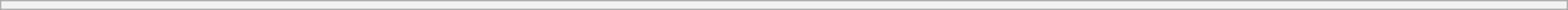<table class="wikitable" style="margin-bottom: -15px; font-size: 95%; width:100%">
<tr>
<th></th>
</tr>
</table>
